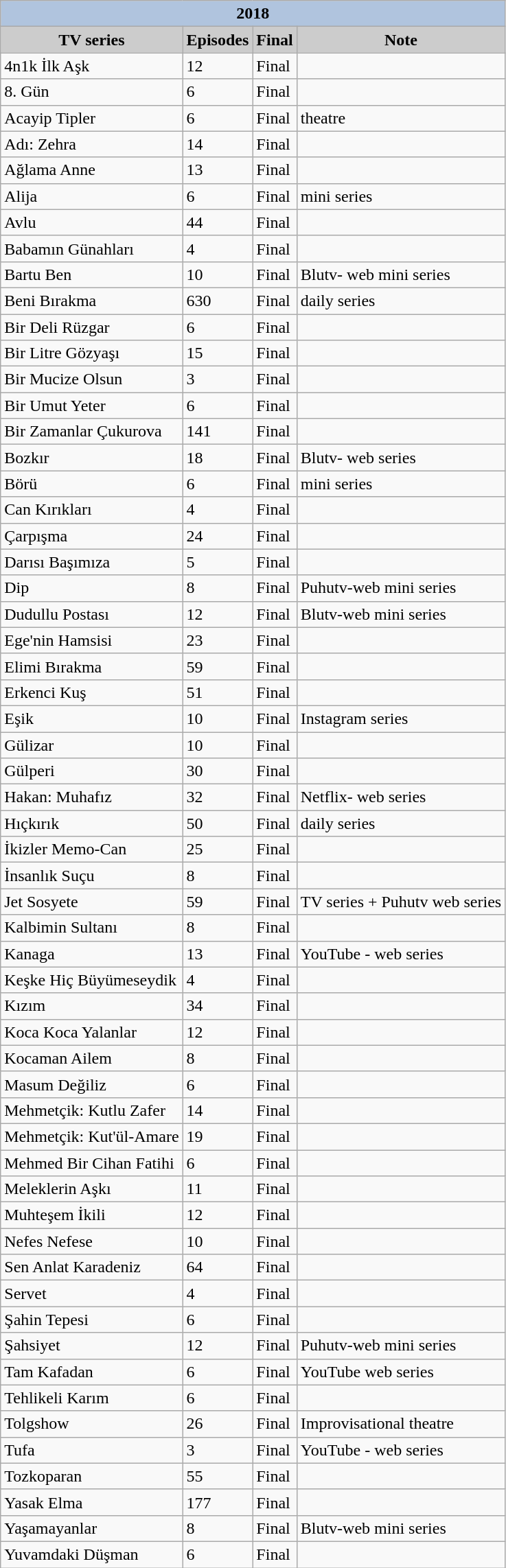<table class="wikitable sortable">
<tr>
<th colspan="4" style="background-color:LightSteelBlue">2018</th>
</tr>
<tr>
<th style="background-color:#CCCCCC">TV series</th>
<th style="background-color:#CCCCCC">Episodes</th>
<th style="background-color:#CCCCCC">Final</th>
<th style="background-color:#CCCCCC">Note</th>
</tr>
<tr>
<td>4n1k İlk Aşk</td>
<td>12</td>
<td>Final</td>
<td></td>
</tr>
<tr>
<td>8. Gün</td>
<td>6</td>
<td>Final</td>
<td></td>
</tr>
<tr>
<td>Acayip Tipler</td>
<td>6</td>
<td>Final</td>
<td>theatre</td>
</tr>
<tr>
<td>Adı: Zehra</td>
<td>14</td>
<td>Final</td>
<td></td>
</tr>
<tr>
<td>Ağlama Anne</td>
<td>13</td>
<td>Final</td>
<td></td>
</tr>
<tr>
<td>Alija</td>
<td>6</td>
<td>Final</td>
<td>mini series</td>
</tr>
<tr>
<td>Avlu</td>
<td>44</td>
<td>Final</td>
<td></td>
</tr>
<tr>
<td>Babamın Günahları</td>
<td>4</td>
<td>Final</td>
<td></td>
</tr>
<tr>
<td>Bartu Ben</td>
<td>10</td>
<td>Final</td>
<td>Blutv- web mini series</td>
</tr>
<tr>
<td>Beni Bırakma</td>
<td>630</td>
<td>Final</td>
<td>daily series</td>
</tr>
<tr>
<td>Bir Deli Rüzgar</td>
<td>6</td>
<td>Final</td>
<td></td>
</tr>
<tr>
<td>Bir Litre Gözyaşı</td>
<td>15</td>
<td>Final</td>
<td></td>
</tr>
<tr>
<td>Bir Mucize Olsun</td>
<td>3</td>
<td>Final</td>
<td></td>
</tr>
<tr>
<td>Bir Umut Yeter</td>
<td>6</td>
<td>Final</td>
<td></td>
</tr>
<tr>
<td>Bir Zamanlar Çukurova</td>
<td>141</td>
<td>Final</td>
<td></td>
</tr>
<tr>
<td>Bozkır</td>
<td>18</td>
<td>Final</td>
<td>Blutv- web series</td>
</tr>
<tr>
<td>Börü</td>
<td>6</td>
<td>Final</td>
<td>mini series</td>
</tr>
<tr>
<td>Can Kırıkları</td>
<td>4</td>
<td>Final</td>
<td></td>
</tr>
<tr>
<td>Çarpışma</td>
<td>24</td>
<td>Final</td>
<td></td>
</tr>
<tr>
<td>Darısı Başımıza</td>
<td>5</td>
<td>Final</td>
<td></td>
</tr>
<tr>
<td>Dip</td>
<td>8</td>
<td>Final</td>
<td>Puhutv-web mini series</td>
</tr>
<tr>
<td>Dudullu Postası</td>
<td>12</td>
<td>Final</td>
<td>Blutv-web mini series</td>
</tr>
<tr>
<td>Ege'nin Hamsisi</td>
<td>23</td>
<td>Final</td>
<td></td>
</tr>
<tr>
<td>Elimi Bırakma</td>
<td>59</td>
<td>Final</td>
<td></td>
</tr>
<tr>
<td>Erkenci Kuş</td>
<td>51</td>
<td>Final</td>
<td></td>
</tr>
<tr>
<td>Eşik</td>
<td>10</td>
<td>Final</td>
<td>Instagram series</td>
</tr>
<tr>
<td>Gülizar</td>
<td>10</td>
<td>Final</td>
<td></td>
</tr>
<tr>
<td>Gülperi</td>
<td>30</td>
<td>Final</td>
<td></td>
</tr>
<tr>
<td>Hakan: Muhafız</td>
<td>32</td>
<td>Final</td>
<td>Netflix- web series</td>
</tr>
<tr>
<td>Hıçkırık</td>
<td>50</td>
<td>Final</td>
<td>daily series</td>
</tr>
<tr>
<td>İkizler Memo-Can</td>
<td>25</td>
<td>Final</td>
<td></td>
</tr>
<tr>
<td>İnsanlık Suçu</td>
<td>8</td>
<td>Final</td>
<td></td>
</tr>
<tr>
<td>Jet Sosyete</td>
<td>59</td>
<td>Final</td>
<td>TV series + Puhutv web series</td>
</tr>
<tr>
<td>Kalbimin Sultanı</td>
<td>8</td>
<td>Final</td>
<td></td>
</tr>
<tr>
<td>Kanaga</td>
<td>13</td>
<td>Final</td>
<td>YouTube - web series</td>
</tr>
<tr>
<td>Keşke Hiç Büyümeseydik</td>
<td>4</td>
<td>Final</td>
<td></td>
</tr>
<tr>
<td>Kızım</td>
<td>34</td>
<td>Final</td>
<td></td>
</tr>
<tr>
<td>Koca Koca Yalanlar</td>
<td>12</td>
<td>Final</td>
<td></td>
</tr>
<tr>
<td>Kocaman Ailem</td>
<td>8</td>
<td>Final</td>
<td></td>
</tr>
<tr>
<td>Masum Değiliz</td>
<td>6</td>
<td>Final</td>
<td></td>
</tr>
<tr>
<td>Mehmetçik: Kutlu Zafer</td>
<td>14</td>
<td>Final</td>
<td></td>
</tr>
<tr>
<td>Mehmetçik: Kut'ül-Amare</td>
<td>19</td>
<td>Final</td>
<td></td>
</tr>
<tr>
<td>Mehmed Bir Cihan Fatihi</td>
<td>6</td>
<td>Final</td>
<td></td>
</tr>
<tr>
<td>Meleklerin Aşkı</td>
<td>11</td>
<td>Final</td>
<td></td>
</tr>
<tr>
<td>Muhteşem İkili</td>
<td>12</td>
<td>Final</td>
<td></td>
</tr>
<tr>
<td>Nefes Nefese</td>
<td>10</td>
<td>Final</td>
<td></td>
</tr>
<tr>
<td>Sen Anlat Karadeniz</td>
<td>64</td>
<td>Final</td>
<td></td>
</tr>
<tr>
<td>Servet</td>
<td>4</td>
<td>Final</td>
<td></td>
</tr>
<tr>
<td>Şahin Tepesi</td>
<td>6</td>
<td>Final</td>
<td></td>
</tr>
<tr>
<td>Şahsiyet</td>
<td>12</td>
<td>Final</td>
<td>Puhutv-web mini series</td>
</tr>
<tr>
<td>Tam Kafadan</td>
<td>6</td>
<td>Final</td>
<td>YouTube web series</td>
</tr>
<tr>
<td>Tehlikeli Karım</td>
<td>6</td>
<td>Final</td>
<td></td>
</tr>
<tr>
<td>Tolgshow</td>
<td>26</td>
<td>Final</td>
<td>Improvisational theatre</td>
</tr>
<tr>
<td>Tufa</td>
<td>3</td>
<td>Final</td>
<td>YouTube - web series</td>
</tr>
<tr>
<td>Tozkoparan</td>
<td>55</td>
<td>Final</td>
<td></td>
</tr>
<tr>
<td>Yasak Elma</td>
<td>177</td>
<td>Final</td>
<td></td>
</tr>
<tr>
<td>Yaşamayanlar</td>
<td>8</td>
<td>Final</td>
<td>Blutv-web mini series</td>
</tr>
<tr>
<td>Yuvamdaki Düşman</td>
<td>6</td>
<td>Final</td>
<td></td>
</tr>
</table>
